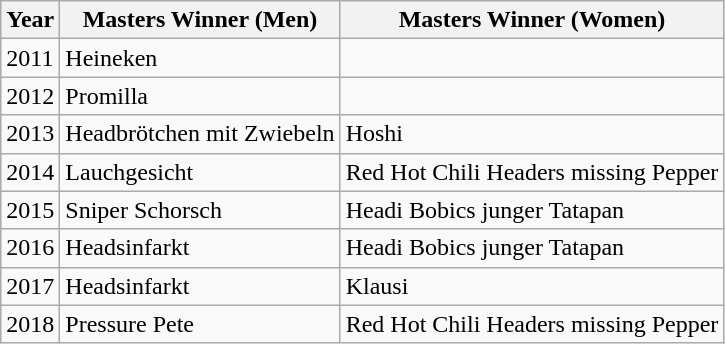<table class="wikitable">
<tr>
<th>Year</th>
<th>Masters Winner (Men)</th>
<th>Masters Winner (Women)</th>
</tr>
<tr>
<td>2011</td>
<td>Heineken</td>
<td></td>
</tr>
<tr>
<td>2012</td>
<td>Promilla</td>
<td></td>
</tr>
<tr>
<td>2013</td>
<td>Headbrötchen mit Zwiebeln</td>
<td>Hoshi</td>
</tr>
<tr>
<td>2014</td>
<td>Lauchgesicht</td>
<td>Red Hot Chili Headers missing Pepper</td>
</tr>
<tr>
<td>2015</td>
<td>Sniper Schorsch</td>
<td>Headi Bobics junger Tatapan</td>
</tr>
<tr>
<td>2016</td>
<td>Headsinfarkt</td>
<td>Headi Bobics junger Tatapan</td>
</tr>
<tr>
<td>2017</td>
<td>Headsinfarkt</td>
<td>Klausi</td>
</tr>
<tr>
<td>2018</td>
<td>Pressure Pete</td>
<td>Red Hot Chili Headers missing Pepper</td>
</tr>
</table>
